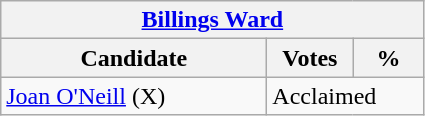<table class="wikitable">
<tr>
<th colspan="3"><a href='#'>Billings Ward</a></th>
</tr>
<tr>
<th style="width: 170px">Candidate</th>
<th style="width: 50px">Votes</th>
<th style="width: 40px">%</th>
</tr>
<tr>
<td><a href='#'>Joan O'Neill</a> (X)</td>
<td colspan="2">Acclaimed</td>
</tr>
</table>
